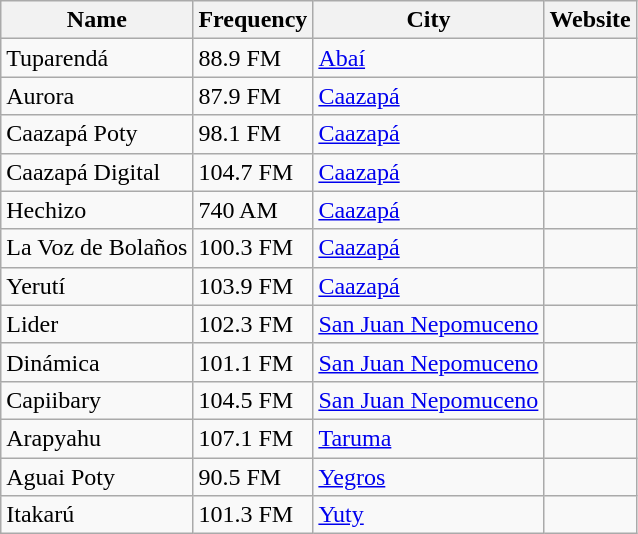<table class="wikitable sortable">
<tr>
<th>Name</th>
<th>Frequency</th>
<th>City</th>
<th>Website</th>
</tr>
<tr>
<td>Tuparendá</td>
<td>88.9 FM</td>
<td><a href='#'>Abaí</a></td>
<td></td>
</tr>
<tr>
<td>Aurora</td>
<td>87.9 FM</td>
<td><a href='#'>Caazapá</a></td>
<td></td>
</tr>
<tr>
<td>Caazapá Poty</td>
<td>98.1 FM</td>
<td><a href='#'>Caazapá</a></td>
<td></td>
</tr>
<tr>
<td>Caazapá Digital</td>
<td>104.7 FM</td>
<td><a href='#'>Caazapá</a></td>
<td></td>
</tr>
<tr>
<td>Hechizo</td>
<td>740 AM</td>
<td><a href='#'>Caazapá</a></td>
<td></td>
</tr>
<tr>
<td>La Voz de Bolaños</td>
<td>100.3 FM</td>
<td><a href='#'>Caazapá</a></td>
<td></td>
</tr>
<tr>
<td>Yerutí</td>
<td>103.9 FM</td>
<td><a href='#'>Caazapá</a></td>
<td></td>
</tr>
<tr>
<td>Lider</td>
<td>102.3 FM</td>
<td><a href='#'>San Juan Nepomuceno</a></td>
<td></td>
</tr>
<tr>
<td>Dinámica</td>
<td>101.1 FM</td>
<td><a href='#'>San Juan Nepomuceno</a></td>
<td></td>
</tr>
<tr>
<td>Capiibary</td>
<td>104.5 FM</td>
<td><a href='#'>San Juan Nepomuceno</a></td>
<td></td>
</tr>
<tr>
<td>Arapyahu</td>
<td>107.1 FM</td>
<td><a href='#'>Taruma</a></td>
<td></td>
</tr>
<tr>
<td>Aguai Poty</td>
<td>90.5 FM</td>
<td><a href='#'>Yegros</a></td>
<td></td>
</tr>
<tr>
<td>Itakarú</td>
<td>101.3 FM</td>
<td><a href='#'>Yuty</a></td>
<td></td>
</tr>
</table>
